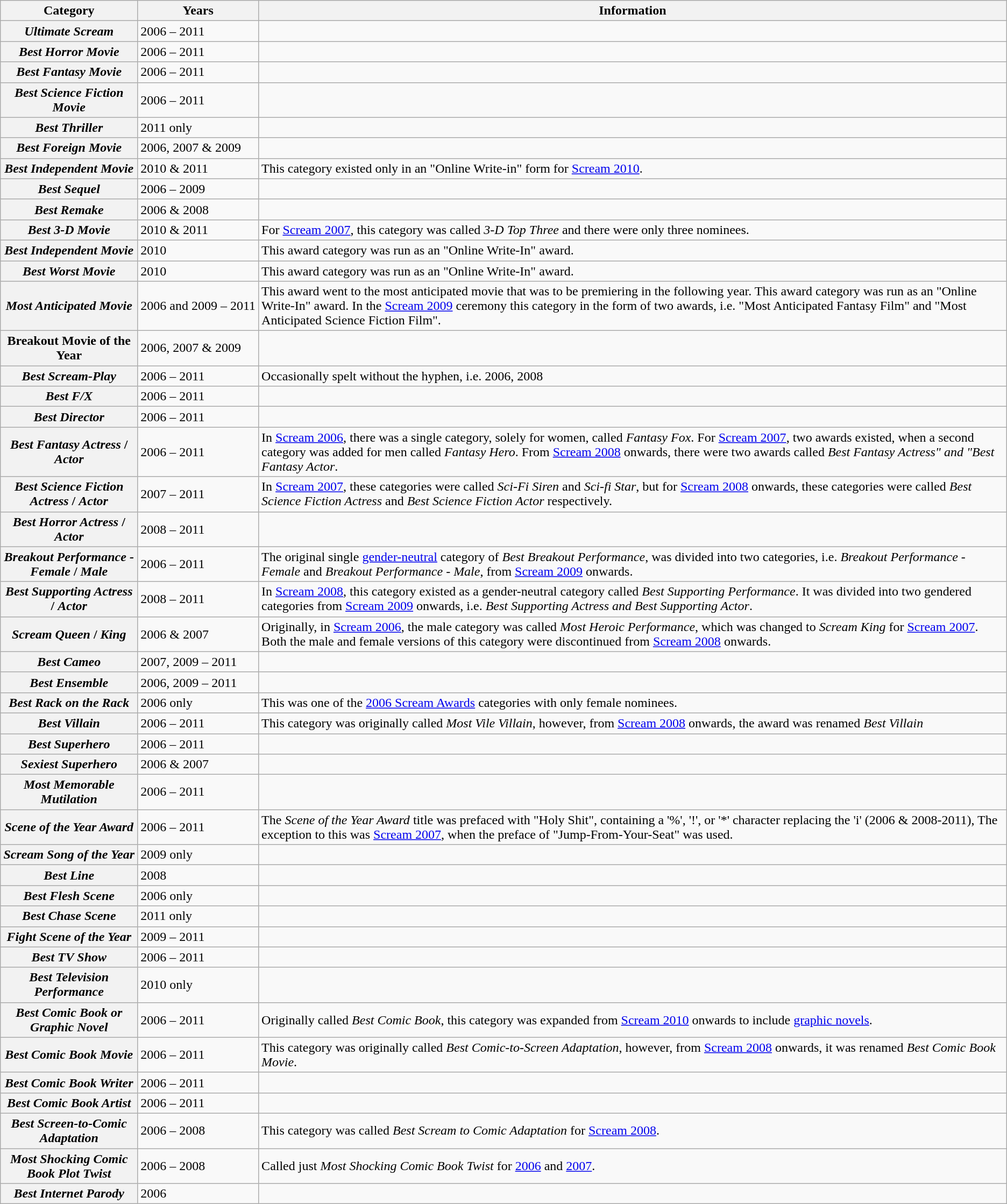<table class="wikitable">
<tr>
<th>Category</th>
<th>Years</th>
<th>Information</th>
</tr>
<tr>
<th><em>Ultimate Scream</em></th>
<td style="white-space: nowrap; text-align:left">2006 – 2011</td>
<td></td>
</tr>
<tr>
<th><em>Best Horror Movie</em></th>
<td style="white-space: nowrap; text-align:left">2006 – 2011</td>
<td></td>
</tr>
<tr>
<th><em>Best Fantasy Movie</em></th>
<td style="white-space: nowrap; text-align:left">2006 – 2011</td>
<td></td>
</tr>
<tr>
<th><em>Best Science Fiction Movie</em></th>
<td style="white-space: nowrap; text-align:left">2006 – 2011</td>
<td></td>
</tr>
<tr>
<th><em>Best Thriller</em></th>
<td style="white-space: nowrap; text-align:left">2011 only</td>
<td></td>
</tr>
<tr>
<th><em>Best Foreign Movie</em></th>
<td style="white-space: nowrap; text-align:left">2006, 2007 & 2009</td>
<td></td>
</tr>
<tr>
<th><em>Best Independent Movie</em></th>
<td style="white-space: nowrap; text-align:left">2010 & 2011</td>
<td>This category existed only in an "Online Write-in" form for <a href='#'>Scream 2010</a>.</td>
</tr>
<tr>
<th><em>Best Sequel</em></th>
<td style="white-space: nowrap; text-align:left">2006 – 2009</td>
<td></td>
</tr>
<tr>
<th><em>Best Remake</em></th>
<td style="white-space: nowrap; text-align:left">2006 & 2008</td>
<td></td>
</tr>
<tr>
<th><em>Best 3-D Movie</em></th>
<td style="white-space: nowrap; text-align:left">2010 & 2011</td>
<td>For <a href='#'>Scream 2007</a>, this category was called <em>3-D Top Three</em> and there were only three nominees.</td>
</tr>
<tr>
<th><em>Best Independent Movie</em></th>
<td style="white-space: nowrap; text-align:left">2010</td>
<td>This award category was run as an "Online Write-In" award.</td>
</tr>
<tr>
<th><em>Best Worst Movie</em></th>
<td style="white-space: nowrap; text-align:left">2010</td>
<td>This award category was run as an "Online Write-In" award.</td>
</tr>
<tr>
<th><em>Most Anticipated Movie</em></th>
<td style="white-space: nowrap; text-align:left">2006 and 2009 – 2011</td>
<td>This award went to the most anticipated movie that was to be premiering in the following year. This award category was run as an "Online Write-In" award. In the <a href='#'>Scream 2009</a> ceremony this category in the form of two awards, i.e. "Most Anticipated Fantasy Film" and "Most Anticipated Science Fiction Film".</td>
</tr>
<tr>
<th>Breakout Movie of the Year</th>
<td style="white-space: nowrap; text-align:left">2006, 2007 & 2009</td>
<td></td>
</tr>
<tr>
<th><em>Best Scream-Play</em></th>
<td style="white-space: nowrap; text-align:left">2006 – 2011</td>
<td>Occasionally spelt without the hyphen, i.e. 2006, 2008</td>
</tr>
<tr>
<th><em>Best F/X</em></th>
<td style="white-space: nowrap; text-align:left">2006 – 2011</td>
<td></td>
</tr>
<tr>
<th><em>Best Director</em></th>
<td style="white-space: nowrap; text-align:left">2006 – 2011</td>
<td></td>
</tr>
<tr>
<th><em>Best Fantasy Actress</em> / <em>Actor</em></th>
<td style="white-space: nowrap; text-align:left">2006 – 2011</td>
<td>In <a href='#'>Scream 2006</a>, there was a single category, solely for women, called <em>Fantasy Fox</em>. For <a href='#'>Scream 2007</a>, two awards existed, when a second category was added for men called <em>Fantasy Hero</em>. From <a href='#'>Scream 2008</a> onwards, there were two awards called <em>Best Fantasy Actress" and "Best Fantasy Actor</em>.</td>
</tr>
<tr>
<th><em>Best Science Fiction Actress</em> / <em>Actor</em></th>
<td style="white-space: nowrap; text-align:left">2007 – 2011</td>
<td>In <a href='#'>Scream 2007</a>, these categories were called <em>Sci-Fi Siren</em> and <em>Sci-fi Star</em>, but for <a href='#'>Scream 2008</a> onwards, these categories were called <em>Best Science Fiction Actress</em> and <em>Best Science Fiction Actor</em> respectively.</td>
</tr>
<tr>
<th><em>Best Horror Actress</em> / <em>Actor</em></th>
<td style="white-space: nowrap; text-align:left">2008 – 2011</td>
<td></td>
</tr>
<tr>
<th><em>Breakout Performance - Female</em> / <em>Male</em></th>
<td style="white-space: nowrap; text-align:left">2006 – 2011</td>
<td>The original single <a href='#'>gender-neutral</a> category of <em>Best Breakout Performance</em>, was divided into two categories, i.e.  <em>Breakout Performance - Female</em> and <em>Breakout Performance - Male</em>, from <a href='#'>Scream 2009</a> onwards.</td>
</tr>
<tr>
<th><em>Best Supporting Actress</em> / <em>Actor</em></th>
<td style="white-space: nowrap; text-align:left">2008 – 2011</td>
<td>In <a href='#'>Scream 2008</a>, this category existed as a gender-neutral category called <em>Best Supporting Performance</em>. It was divided into two gendered categories from <a href='#'>Scream 2009</a> onwards, i.e. <em>Best Supporting Actress and Best Supporting Actor</em>.</td>
</tr>
<tr>
<th><em>Scream Queen</em> / <em>King</em></th>
<td style="white-space: nowrap; text-align:left">2006 & 2007</td>
<td>Originally, in <a href='#'>Scream 2006</a>, the male category was called <em>Most Heroic Performance</em>, which was changed to <em>Scream King</em> for <a href='#'>Scream 2007</a>. Both the male and female versions of this category were discontinued from <a href='#'>Scream 2008</a> onwards.</td>
</tr>
<tr>
<th><em>Best Cameo</em></th>
<td style="white-space: nowrap; text-align:left">2007, 2009 – 2011</td>
<td></td>
</tr>
<tr>
<th><em>Best Ensemble</em></th>
<td style="white-space: nowrap; text-align:left">2006, 2009 – 2011</td>
<td></td>
</tr>
<tr>
<th><em>Best Rack on the Rack</em></th>
<td style="white-space: nowrap; text-align:left">2006 only</td>
<td>This was one of the <a href='#'>2006 Scream Awards</a> categories with only female nominees.</td>
</tr>
<tr>
<th><em>Best Villain</em></th>
<td style="white-space: nowrap; text-align:left">2006 – 2011</td>
<td>This category was originally called <em>Most Vile Villain</em>, however, from <a href='#'>Scream 2008</a> onwards, the award was renamed <em>Best Villain</em></td>
</tr>
<tr>
<th><em>Best Superhero</em></th>
<td style="white-space: nowrap; text-align:left">2006 – 2011</td>
<td></td>
</tr>
<tr>
<th><em>Sexiest Superhero</em></th>
<td style="white-space: nowrap; text-align:left">2006 & 2007</td>
<td></td>
</tr>
<tr>
<th><em>Most Memorable Mutilation</em></th>
<td style="white-space: nowrap; text-align:left">2006 – 2011</td>
<td></td>
</tr>
<tr>
<th><em>Scene of the Year Award</em></th>
<td style="white-space: nowrap; text-align:left">2006 – 2011</td>
<td>The <em>Scene of the Year Award</em> title was prefaced with "Holy Shit", containing a '%', '!', or '*' character replacing the 'i' (2006 & 2008-2011), The exception to this was <a href='#'>Scream 2007</a>, when the preface of "Jump-From-Your-Seat" was used.</td>
</tr>
<tr>
<th><em>Scream Song of the Year</em></th>
<td style="white-space: nowrap; text-align:left">2009 only</td>
<td></td>
</tr>
<tr>
<th><em>Best Line</em></th>
<td style="white-space: nowrap; text-align:left">2008</td>
<td></td>
</tr>
<tr>
<th><em>Best Flesh Scene</em></th>
<td style="white-space: nowrap; text-align:left">2006 only</td>
<td></td>
</tr>
<tr>
<th><em>Best Chase Scene</em></th>
<td style="white-space: nowrap; text-align:left">2011 only</td>
<td></td>
</tr>
<tr>
<th><em>Fight Scene of the Year</em></th>
<td style="white-space: nowrap; text-align:left">2009 – 2011</td>
<td></td>
</tr>
<tr>
<th><em>Best TV Show</em></th>
<td style="white-space: nowrap; text-align:left">2006 – 2011</td>
<td></td>
</tr>
<tr>
<th><em>Best Television Performance</em></th>
<td style="white-space: nowrap; text-align:left">2010 only</td>
<td></td>
</tr>
<tr>
<th><em>Best Comic Book or Graphic Novel</em></th>
<td style="white-space: nowrap; text-align:left">2006 – 2011</td>
<td>Originally called <em>Best Comic Book</em>, this category was expanded from <a href='#'>Scream 2010</a> onwards to include <a href='#'>graphic novels</a>.</td>
</tr>
<tr>
<th><em>Best Comic Book Movie</em></th>
<td style="white-space: nowrap; text-align:left">2006 – 2011</td>
<td>This category was originally called <em>Best Comic-to-Screen Adaptation</em>, however, from <a href='#'>Scream 2008</a> onwards, it was renamed <em>Best Comic Book Movie</em>.</td>
</tr>
<tr>
<th><em>Best Comic Book Writer</em></th>
<td style="white-space: nowrap; text-align:left">2006 – 2011</td>
<td></td>
</tr>
<tr>
<th><em>Best Comic Book Artist</em></th>
<td style="white-space: nowrap; text-align:left">2006 – 2011</td>
<td></td>
</tr>
<tr>
<th><em>Best Screen-to-Comic Adaptation</em></th>
<td style="white-space: nowrap; text-align:left">2006 – 2008</td>
<td>This category was called <em>Best Scream to Comic Adaptation</em> for <a href='#'>Scream 2008</a>.</td>
</tr>
<tr>
<th><em>Most Shocking Comic Book Plot Twist</em></th>
<td style="white-space: nowrap; text-align:left">2006 – 2008</td>
<td>Called just <em>Most Shocking Comic Book Twist</em> for <a href='#'>2006</a> and <a href='#'>2007</a>.</td>
</tr>
<tr>
<th><em>Best Internet Parody</em></th>
<td style="white-space: nowrap; text-align:left">2006</td>
<td></td>
</tr>
</table>
